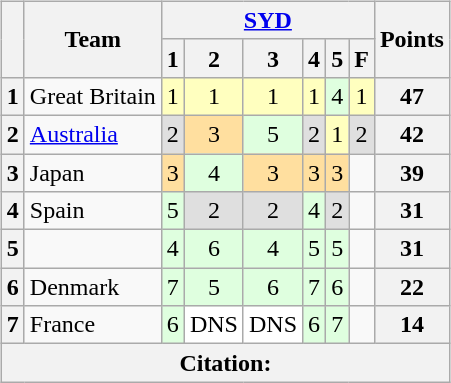<table>
<tr>
<td style="vertical-align:top; text-align:center"><br><table class="wikitable">
<tr>
<th rowspan="2"></th>
<th rowspan="2">Team</th>
<th colspan="6"><a href='#'>SYD</a></th>
<th rowspan="2">Points</th>
</tr>
<tr>
<th>1</th>
<th>2</th>
<th>3</th>
<th>4</th>
<th>5</th>
<th>F</th>
</tr>
<tr>
<th>1</th>
<td style="text-align:left"> Great Britain</td>
<td style="text-align:center; background:#FFFFBF;">1</td>
<td style="text-align:center; background:#FFFFBF;">1</td>
<td style="text-align:center; background:#FFFFBF;">1</td>
<td style="text-align:center; background:#FFFFBF;">1</td>
<td style="text-align:center; background:#DFFFDF;">4</td>
<td style="text-align:center; background:#FFFFBF;">1</td>
<th>47</th>
</tr>
<tr>
<th>2</th>
<td style="text-align:left"> <a href='#'>Australia</a></td>
<td style="text-align:center; background:#DFDFDF;">2</td>
<td style="text-align:center; background:#FFDF9F;">3</td>
<td style="text-align:center; background:#DFFFDF;">5</td>
<td style="text-align:center; background:#DFDFDF;">2</td>
<td style="text-align:center; background:#FFFFBF;">1</td>
<td style="text-align:center; background:#DFDFDF;">2</td>
<th>42</th>
</tr>
<tr>
<th>3</th>
<td style="text-align:left"> Japan</td>
<td style="text-align:center; background:#FFDF9F;">3</td>
<td style="text-align:center; background:#DFFFDF;">4</td>
<td style="text-align:center; background:#FFDF9F;">3</td>
<td style="text-align:center; background:#FFDF9F;">3</td>
<td style="text-align:center; background:#FFDF9F;">3</td>
<td></td>
<th>39</th>
</tr>
<tr>
<th>4</th>
<td style="text-align:left"> Spain</td>
<td style="text-align:center; background:#DFFFDF;">5</td>
<td style="text-align:center; background:#DFDFDF;">2</td>
<td style="text-align:center; background:#DFDFDF;">2</td>
<td style="text-align:center; background:#DFFFDF;">4</td>
<td style="text-align:center; background:#DFDFDF;">2</td>
<td></td>
<th>31</th>
</tr>
<tr>
<th>5</th>
<td style="text-align:left"></td>
<td style="text-align:center; background:#DFFFDF;">4</td>
<td style="text-align:center; background:#DFFFDF;">6</td>
<td style="text-align:center; background:#DFFFDF;">4</td>
<td style="text-align:center; background:#DFFFDF;">5</td>
<td style="text-align:center; background:#DFFFDF;">5</td>
<td></td>
<th>31</th>
</tr>
<tr>
<th>6</th>
<td style="text-align:left"> Denmark</td>
<td style="text-align:center; background:#DFFFDF;">7</td>
<td style="text-align:center; background:#DFFFDF;">5</td>
<td style="text-align:center; background:#DFFFDF;">6</td>
<td style="text-align:center; background:#DFFFDF;">7</td>
<td style="text-align:center; background:#DFFFDF;">6</td>
<td></td>
<th>22</th>
</tr>
<tr>
<th>7</th>
<td style="text-align:left"> France</td>
<td style="text-align:center; background:#DFFFDF;">6</td>
<td style="text-align:center; background:#FFFFFF;">DNS</td>
<td style="text-align:center; background:#FFFFFF;">DNS</td>
<td style="text-align:center; background:#DFFFDF;">6</td>
<td style="text-align:center; background:#DFFFDF;">7</td>
<td></td>
<th>14</th>
</tr>
<tr>
<th colspan="9">Citation:</th>
</tr>
</table>
</td>
<td style="vertical-align:top;"></td>
</tr>
</table>
